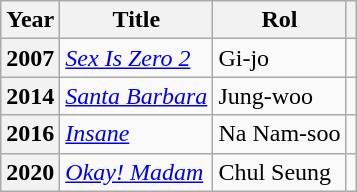<table class="wikitable plainrowheaders sortable">
<tr>
<th scope="col">Year</th>
<th scope="col">Title</th>
<th scope="col">Rol</th>
<th scope="col" class="unsortable"></th>
</tr>
<tr>
<th scope="row">2007</th>
<td><em><a href='#'>Sex Is Zero 2</a></em></td>
<td>Gi-jo</td>
<td style="text-align:center"></td>
</tr>
<tr>
<th scope="row">2014</th>
<td><em><a href='#'>Santa Barbara</a></em></td>
<td>Jung-woo</td>
<td style="text-align:center"></td>
</tr>
<tr>
<th scope="row">2016</th>
<td><em><a href='#'>Insane</a></em></td>
<td>Na Nam-soo</td>
<td style="text-align:center"></td>
</tr>
<tr>
<th scope="row">2020</th>
<td><em><a href='#'>Okay! Madam</a></em></td>
<td>Chul Seung</td>
<td style="text-align:center"></td>
</tr>
</table>
